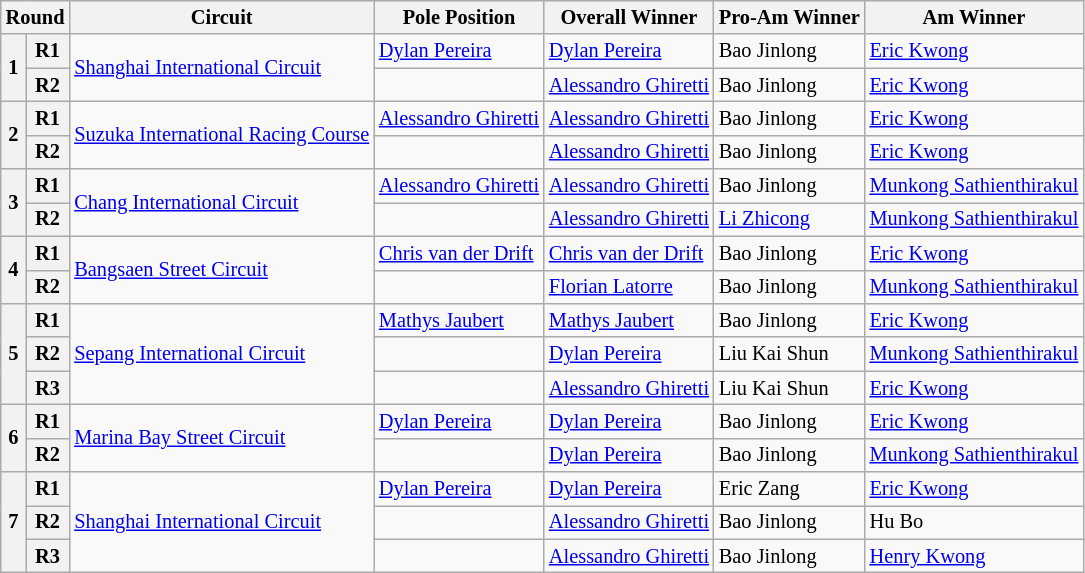<table class="wikitable" style="font-size:85%;">
<tr>
<th colspan="2">Round</th>
<th>Circuit</th>
<th>Pole Position</th>
<th>Overall Winner</th>
<th>Pro-Am Winner</th>
<th>Am Winner</th>
</tr>
<tr>
<th rowspan="2">1</th>
<th>R1</th>
<td rowspan="2"> <a href='#'>Shanghai International Circuit</a></td>
<td> <a href='#'>Dylan Pereira</a></td>
<td> <a href='#'>Dylan Pereira</a></td>
<td> Bao Jinlong</td>
<td> <a href='#'>Eric Kwong</a></td>
</tr>
<tr>
<th>R2</th>
<td></td>
<td> <a href='#'>Alessandro Ghiretti</a></td>
<td> Bao Jinlong</td>
<td> <a href='#'>Eric Kwong</a></td>
</tr>
<tr>
<th rowspan="2">2</th>
<th>R1</th>
<td rowspan="2"> <a href='#'>Suzuka International Racing Course</a></td>
<td> <a href='#'>Alessandro Ghiretti</a></td>
<td> <a href='#'>Alessandro Ghiretti</a></td>
<td> Bao Jinlong</td>
<td> <a href='#'>Eric Kwong</a></td>
</tr>
<tr>
<th>R2</th>
<td></td>
<td> <a href='#'>Alessandro Ghiretti</a></td>
<td> Bao Jinlong</td>
<td> <a href='#'>Eric Kwong</a></td>
</tr>
<tr>
<th rowspan="2">3</th>
<th>R1</th>
<td rowspan="2"><em></em> <a href='#'>Chang International Circuit</a></td>
<td> <a href='#'>Alessandro Ghiretti</a></td>
<td> <a href='#'>Alessandro Ghiretti</a></td>
<td> Bao Jinlong</td>
<td> <a href='#'>Munkong Sathienthirakul</a></td>
</tr>
<tr>
<th>R2</th>
<td></td>
<td> <a href='#'>Alessandro Ghiretti</a></td>
<td> <a href='#'>Li Zhicong</a></td>
<td> <a href='#'>Munkong Sathienthirakul</a></td>
</tr>
<tr>
<th rowspan="2">4</th>
<th>R1</th>
<td rowspan="2"><em></em> <a href='#'>Bangsaen Street Circuit</a></td>
<td> <a href='#'>Chris van der Drift</a></td>
<td> <a href='#'>Chris van der Drift</a></td>
<td> Bao Jinlong</td>
<td> <a href='#'>Eric Kwong</a></td>
</tr>
<tr>
<th>R2</th>
<td></td>
<td> <a href='#'>Florian Latorre</a></td>
<td> Bao Jinlong</td>
<td> <a href='#'>Munkong Sathienthirakul</a></td>
</tr>
<tr>
<th rowspan="3">5</th>
<th>R1</th>
<td rowspan="3"> <a href='#'>Sepang International Circuit</a></td>
<td> <a href='#'>Mathys Jaubert</a></td>
<td> <a href='#'>Mathys Jaubert</a></td>
<td> Bao Jinlong</td>
<td> <a href='#'>Eric Kwong</a></td>
</tr>
<tr>
<th>R2</th>
<td></td>
<td> <a href='#'>Dylan Pereira</a></td>
<td> Liu Kai Shun</td>
<td> <a href='#'>Munkong Sathienthirakul</a></td>
</tr>
<tr>
<th>R3</th>
<td></td>
<td> <a href='#'>Alessandro Ghiretti</a></td>
<td> Liu Kai Shun</td>
<td> <a href='#'>Eric Kwong</a></td>
</tr>
<tr>
<th rowspan="2">6</th>
<th>R1</th>
<td rowspan="2"> <a href='#'>Marina Bay Street Circuit</a></td>
<td> <a href='#'>Dylan Pereira</a></td>
<td> <a href='#'>Dylan Pereira</a></td>
<td> Bao Jinlong</td>
<td> <a href='#'>Eric Kwong</a></td>
</tr>
<tr>
<th>R2</th>
<td></td>
<td> <a href='#'>Dylan Pereira</a></td>
<td> Bao Jinlong</td>
<td> <a href='#'>Munkong Sathienthirakul</a></td>
</tr>
<tr>
<th rowspan="3">7</th>
<th>R1</th>
<td rowspan="3"> <a href='#'>Shanghai International Circuit</a></td>
<td> <a href='#'>Dylan Pereira</a></td>
<td> <a href='#'>Dylan Pereira</a></td>
<td> Eric Zang</td>
<td> <a href='#'>Eric Kwong</a></td>
</tr>
<tr>
<th>R2</th>
<td></td>
<td> <a href='#'>Alessandro Ghiretti</a></td>
<td> Bao Jinlong</td>
<td> Hu Bo</td>
</tr>
<tr>
<th>R3</th>
<td></td>
<td> <a href='#'>Alessandro Ghiretti</a></td>
<td> Bao Jinlong</td>
<td> <a href='#'>Henry Kwong</a></td>
</tr>
</table>
